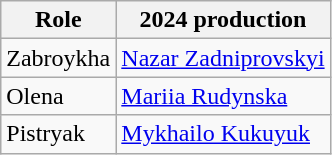<table class="wikitable">
<tr>
<th>Role</th>
<th>2024 production</th>
</tr>
<tr>
<td>Zabroykha</td>
<td><a href='#'>Nazar Zadniprovskyi</a></td>
</tr>
<tr>
<td>Olena</td>
<td><a href='#'>Mariia Rudynska</a></td>
</tr>
<tr>
<td>Pistryak</td>
<td><a href='#'>Mykhailo Kukuyuk</a></td>
</tr>
</table>
